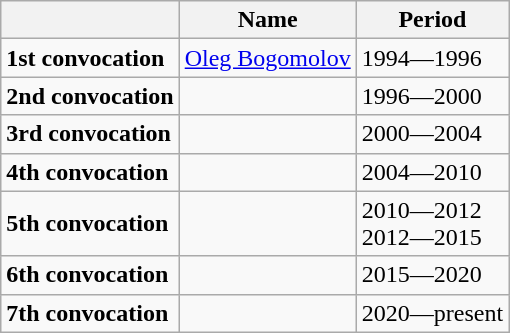<table class="wikitable">
<tr>
<th></th>
<th>Name</th>
<th>Period</th>
</tr>
<tr>
<td><strong>1st convocation</strong></td>
<td><a href='#'>Oleg Bogomolov</a></td>
<td>1994—1996</td>
</tr>
<tr>
<td><strong>2nd convocation</strong></td>
<td></td>
<td>1996—2000</td>
</tr>
<tr>
<td><strong>3rd convocation</strong></td>
<td></td>
<td>2000—2004</td>
</tr>
<tr>
<td><strong>4th convocation</strong></td>
<td></td>
<td>2004—2010</td>
</tr>
<tr>
<td><strong>5th convocation</strong></td>
<td><br></td>
<td>2010—2012<br>2012—2015</td>
</tr>
<tr>
<td><strong>6th convocation</strong></td>
<td></td>
<td>2015—2020</td>
</tr>
<tr>
<td><strong>7th convocation</strong></td>
<td></td>
<td>2020—present</td>
</tr>
</table>
